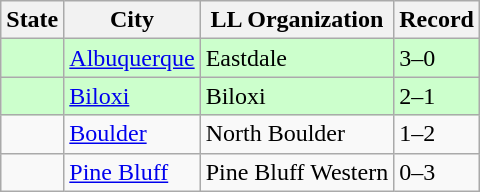<table class="wikitable">
<tr>
<th>State</th>
<th>City</th>
<th>LL Organization</th>
<th>Record</th>
</tr>
<tr bgcolor="ccffcc">
<td><strong></strong></td>
<td><a href='#'>Albuquerque</a></td>
<td>Eastdale</td>
<td>3–0</td>
</tr>
<tr bgcolor="ccffcc">
<td><strong></strong></td>
<td><a href='#'>Biloxi</a></td>
<td>Biloxi</td>
<td>2–1</td>
</tr>
<tr>
<td><strong></strong></td>
<td><a href='#'>Boulder</a></td>
<td>North Boulder</td>
<td>1–2</td>
</tr>
<tr>
<td><strong></strong></td>
<td><a href='#'>Pine Bluff</a></td>
<td>Pine Bluff Western</td>
<td>0–3</td>
</tr>
</table>
